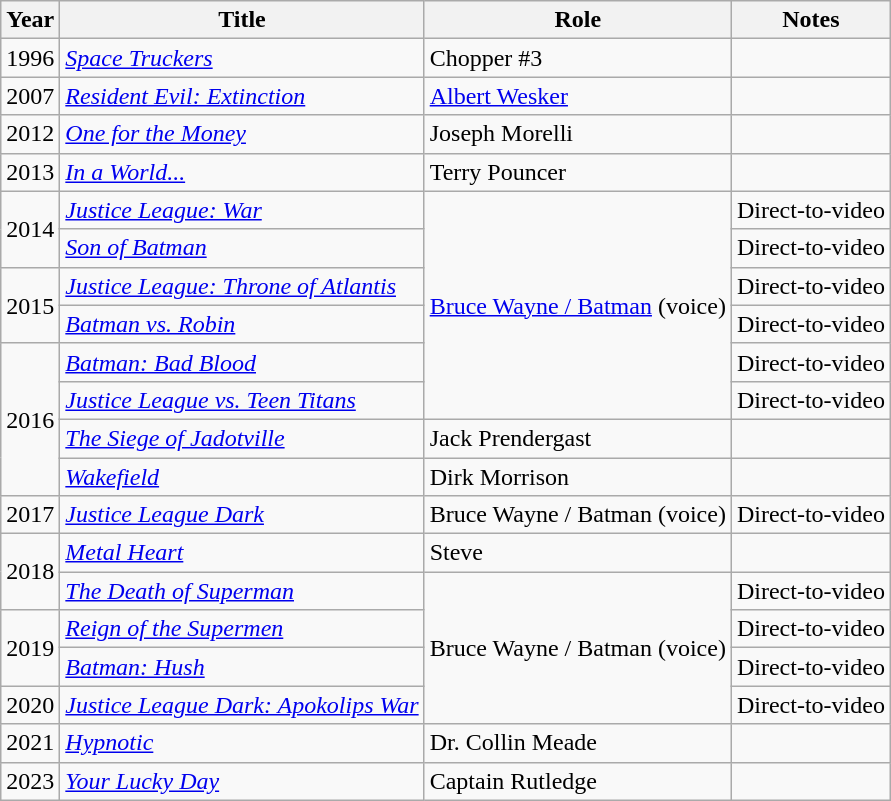<table class="wikitable sortable">
<tr>
<th>Year</th>
<th>Title</th>
<th>Role</th>
<th class="unsortable">Notes</th>
</tr>
<tr>
<td>1996</td>
<td><em><a href='#'>Space Truckers</a></em></td>
<td>Chopper #3</td>
<td></td>
</tr>
<tr>
<td>2007</td>
<td><em><a href='#'>Resident Evil: Extinction</a></em></td>
<td><a href='#'>Albert Wesker</a></td>
<td></td>
</tr>
<tr>
<td>2012</td>
<td><em><a href='#'>One for the Money</a></em></td>
<td>Joseph Morelli</td>
<td></td>
</tr>
<tr>
<td>2013</td>
<td><em><a href='#'>In a World...</a></em></td>
<td>Terry Pouncer</td>
<td></td>
</tr>
<tr>
<td rowspan="2">2014</td>
<td><em><a href='#'>Justice League: War</a></em></td>
<td rowspan="6"><a href='#'>Bruce Wayne / Batman</a> (voice)</td>
<td>Direct-to-video</td>
</tr>
<tr>
<td><em><a href='#'>Son of Batman</a></em></td>
<td>Direct-to-video</td>
</tr>
<tr>
<td rowspan="2">2015</td>
<td><em><a href='#'>Justice League: Throne of Atlantis</a></em></td>
<td>Direct-to-video</td>
</tr>
<tr>
<td><em><a href='#'>Batman vs. Robin</a></em></td>
<td>Direct-to-video</td>
</tr>
<tr>
<td rowspan="4">2016</td>
<td><em><a href='#'>Batman: Bad Blood</a></em></td>
<td>Direct-to-video</td>
</tr>
<tr>
<td><em><a href='#'>Justice League vs. Teen Titans</a></em></td>
<td>Direct-to-video</td>
</tr>
<tr>
<td><em><a href='#'>The Siege of Jadotville</a></em></td>
<td>Jack Prendergast</td>
<td></td>
</tr>
<tr>
<td><em><a href='#'>Wakefield</a></em></td>
<td>Dirk Morrison</td>
<td></td>
</tr>
<tr>
<td>2017</td>
<td><em><a href='#'>Justice League Dark</a></em></td>
<td>Bruce Wayne / Batman (voice)</td>
<td>Direct-to-video</td>
</tr>
<tr>
<td rowspan="2">2018</td>
<td><em><a href='#'>Metal Heart</a></em></td>
<td>Steve</td>
<td></td>
</tr>
<tr>
<td><em><a href='#'>The Death of Superman</a></em></td>
<td rowspan="4">Bruce Wayne / Batman (voice)</td>
<td>Direct-to-video</td>
</tr>
<tr>
<td rowspan="2">2019</td>
<td><em><a href='#'>Reign of the Supermen</a></em></td>
<td>Direct-to-video</td>
</tr>
<tr>
<td><em><a href='#'>Batman: Hush</a></em></td>
<td>Direct-to-video</td>
</tr>
<tr>
<td>2020</td>
<td><em><a href='#'>Justice League Dark: Apokolips War</a></em></td>
<td>Direct-to-video</td>
</tr>
<tr>
<td>2021</td>
<td><em><a href='#'>Hypnotic</a></em></td>
<td>Dr. Collin Meade</td>
<td></td>
</tr>
<tr>
<td>2023</td>
<td><em><a href='#'>Your Lucky Day</a></em></td>
<td>Captain Rutledge</td>
<td></td>
</tr>
</table>
